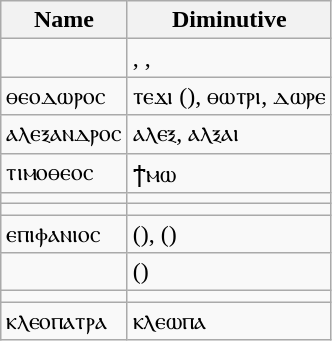<table class="wikitable">
<tr>
<th>Name</th>
<th>Diminutive</th>
</tr>
<tr>
<td></td>
<td>, , </td>
</tr>
<tr>
<td>ⲑⲉⲟⲇⲱⲣⲟⲥ</td>
<td>ⲧⲉϫⲓ (), ⲑⲱⲧⲣⲓ, ⲇⲱⲣⲉ</td>
</tr>
<tr>
<td>ⲁⲗⲉⲝⲁⲛⲇⲣⲟⲥ</td>
<td>ⲁⲗⲉⲝ, ⲁⲗⲝⲁⲓ</td>
</tr>
<tr>
<td>ⲧⲓⲙⲟⲑⲉⲟⲥ</td>
<td>ϯⲙⲱ</td>
</tr>
<tr>
<td></td>
<td></td>
</tr>
<tr>
<td></td>
<td></td>
</tr>
<tr>
<td>ⲉⲡⲓⲫⲁⲛⲓⲟⲥ</td>
<td> (),  ()</td>
</tr>
<tr>
<td></td>
<td> ()</td>
</tr>
<tr>
<td></td>
<td></td>
</tr>
<tr>
<td>ⲕⲗⲉⲟⲡⲁⲧⲣⲁ</td>
<td>ⲕⲗⲉⲱⲡⲁ</td>
</tr>
</table>
